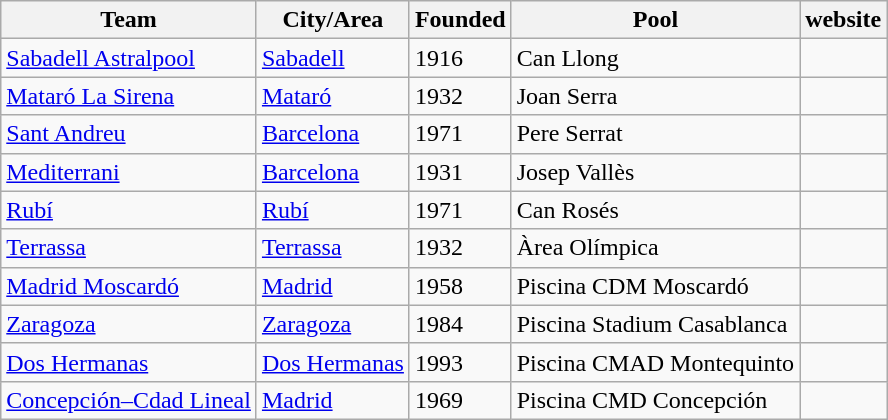<table class="wikitable sortable">
<tr>
<th>Team</th>
<th>City/Area</th>
<th>Founded</th>
<th>Pool</th>
<th>website</th>
</tr>
<tr>
<td><a href='#'>Sabadell Astralpool</a></td>
<td><a href='#'>Sabadell</a></td>
<td>1916</td>
<td>Can Llong</td>
<td></td>
</tr>
<tr>
<td><a href='#'>Mataró La Sirena</a></td>
<td><a href='#'>Mataró</a></td>
<td>1932</td>
<td>Joan Serra</td>
<td></td>
</tr>
<tr>
<td><a href='#'>Sant Andreu</a></td>
<td><a href='#'>Barcelona</a></td>
<td>1971</td>
<td>Pere Serrat</td>
<td></td>
</tr>
<tr>
<td><a href='#'>Mediterrani</a></td>
<td><a href='#'>Barcelona</a></td>
<td>1931</td>
<td>Josep Vallès</td>
<td></td>
</tr>
<tr>
<td><a href='#'>Rubí</a></td>
<td><a href='#'>Rubí</a></td>
<td>1971</td>
<td>Can Rosés</td>
<td></td>
</tr>
<tr>
<td><a href='#'>Terrassa</a></td>
<td><a href='#'>Terrassa</a></td>
<td>1932</td>
<td>Àrea Olímpica</td>
<td> </td>
</tr>
<tr>
<td><a href='#'>Madrid Moscardó</a></td>
<td><a href='#'>Madrid</a></td>
<td>1958</td>
<td>Piscina CDM Moscardó</td>
<td></td>
</tr>
<tr>
<td><a href='#'>Zaragoza</a></td>
<td><a href='#'>Zaragoza</a></td>
<td>1984</td>
<td>Piscina Stadium Casablanca</td>
<td></td>
</tr>
<tr>
<td><a href='#'>Dos Hermanas</a></td>
<td><a href='#'>Dos Hermanas</a></td>
<td>1993</td>
<td>Piscina CMAD Montequinto</td>
<td></td>
</tr>
<tr>
<td><a href='#'>Concepción–Cdad Lineal</a></td>
<td><a href='#'>Madrid</a></td>
<td>1969</td>
<td>Piscina CMD Concepción</td>
<td></td>
</tr>
</table>
